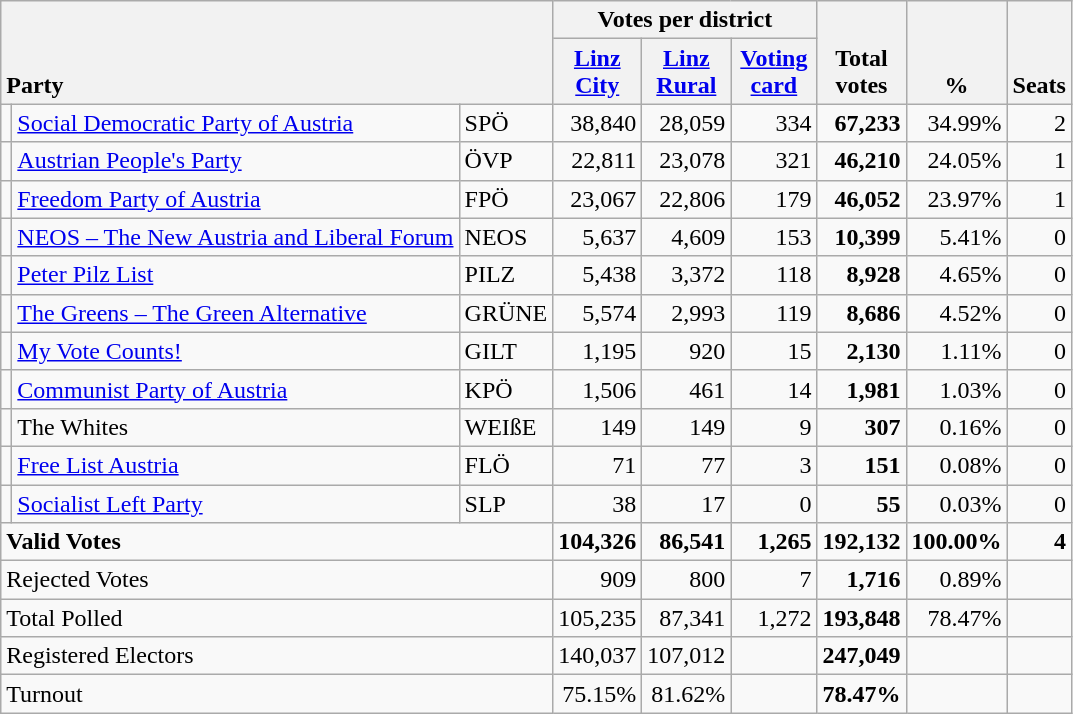<table class="wikitable" border="1" style="text-align:right;">
<tr>
<th style="text-align:left;" valign=bottom rowspan=2 colspan=3>Party</th>
<th colspan=3>Votes per district</th>
<th align=center valign=bottom rowspan=2 width="50">Total<br>votes</th>
<th align=center valign=bottom rowspan=2 width="50">%</th>
<th align=center valign=bottom rowspan=2>Seats</th>
</tr>
<tr>
<th align=center valign=bottom width="50"><a href='#'>Linz<br>City</a></th>
<th align=center valign=bottom width="50"><a href='#'>Linz<br>Rural</a></th>
<th align=center valign=bottom width="50"><a href='#'>Voting<br>card</a></th>
</tr>
<tr>
<td></td>
<td align=left><a href='#'>Social Democratic Party of Austria</a></td>
<td align=left>SPÖ</td>
<td>38,840</td>
<td>28,059</td>
<td>334</td>
<td><strong>67,233</strong></td>
<td>34.99%</td>
<td>2</td>
</tr>
<tr>
<td></td>
<td align=left><a href='#'>Austrian People's Party</a></td>
<td align=left>ÖVP</td>
<td>22,811</td>
<td>23,078</td>
<td>321</td>
<td><strong>46,210</strong></td>
<td>24.05%</td>
<td>1</td>
</tr>
<tr>
<td></td>
<td align=left><a href='#'>Freedom Party of Austria</a></td>
<td align=left>FPÖ</td>
<td>23,067</td>
<td>22,806</td>
<td>179</td>
<td><strong>46,052</strong></td>
<td>23.97%</td>
<td>1</td>
</tr>
<tr>
<td></td>
<td align=left style="white-space: nowrap;"><a href='#'>NEOS – The New Austria and Liberal Forum</a></td>
<td align=left>NEOS</td>
<td>5,637</td>
<td>4,609</td>
<td>153</td>
<td><strong>10,399</strong></td>
<td>5.41%</td>
<td>0</td>
</tr>
<tr>
<td></td>
<td align=left><a href='#'>Peter Pilz List</a></td>
<td align=left>PILZ</td>
<td>5,438</td>
<td>3,372</td>
<td>118</td>
<td><strong>8,928</strong></td>
<td>4.65%</td>
<td>0</td>
</tr>
<tr>
<td></td>
<td align=left><a href='#'>The Greens – The Green Alternative</a></td>
<td align=left>GRÜNE</td>
<td>5,574</td>
<td>2,993</td>
<td>119</td>
<td><strong>8,686</strong></td>
<td>4.52%</td>
<td>0</td>
</tr>
<tr>
<td></td>
<td align=left><a href='#'>My Vote Counts!</a></td>
<td align=left>GILT</td>
<td>1,195</td>
<td>920</td>
<td>15</td>
<td><strong>2,130</strong></td>
<td>1.11%</td>
<td>0</td>
</tr>
<tr>
<td></td>
<td align=left><a href='#'>Communist Party of Austria</a></td>
<td align=left>KPÖ</td>
<td>1,506</td>
<td>461</td>
<td>14</td>
<td><strong>1,981</strong></td>
<td>1.03%</td>
<td>0</td>
</tr>
<tr>
<td></td>
<td align=left>The Whites</td>
<td align=left>WEIßE</td>
<td>149</td>
<td>149</td>
<td>9</td>
<td><strong>307</strong></td>
<td>0.16%</td>
<td>0</td>
</tr>
<tr>
<td></td>
<td align=left><a href='#'>Free List Austria</a></td>
<td align=left>FLÖ</td>
<td>71</td>
<td>77</td>
<td>3</td>
<td><strong>151</strong></td>
<td>0.08%</td>
<td>0</td>
</tr>
<tr>
<td></td>
<td align=left><a href='#'>Socialist Left Party</a></td>
<td align=left>SLP</td>
<td>38</td>
<td>17</td>
<td>0</td>
<td><strong>55</strong></td>
<td>0.03%</td>
<td>0</td>
</tr>
<tr style="font-weight:bold">
<td align=left colspan=3>Valid Votes</td>
<td>104,326</td>
<td>86,541</td>
<td>1,265</td>
<td>192,132</td>
<td>100.00%</td>
<td>4</td>
</tr>
<tr>
<td align=left colspan=3>Rejected Votes</td>
<td>909</td>
<td>800</td>
<td>7</td>
<td><strong>1,716</strong></td>
<td>0.89%</td>
<td></td>
</tr>
<tr>
<td align=left colspan=3>Total Polled</td>
<td>105,235</td>
<td>87,341</td>
<td>1,272</td>
<td><strong>193,848</strong></td>
<td>78.47%</td>
<td></td>
</tr>
<tr>
<td align=left colspan=3>Registered Electors</td>
<td>140,037</td>
<td>107,012</td>
<td></td>
<td><strong>247,049</strong></td>
<td></td>
<td></td>
</tr>
<tr>
<td align=left colspan=3>Turnout</td>
<td>75.15%</td>
<td>81.62%</td>
<td></td>
<td><strong>78.47%</strong></td>
<td></td>
<td></td>
</tr>
</table>
